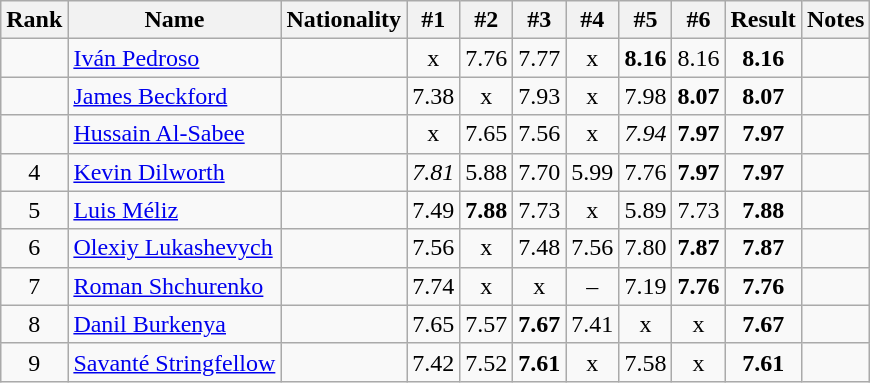<table class="wikitable sortable" style="text-align:center">
<tr>
<th>Rank</th>
<th>Name</th>
<th>Nationality</th>
<th>#1</th>
<th>#2</th>
<th>#3</th>
<th>#4</th>
<th>#5</th>
<th>#6</th>
<th>Result</th>
<th>Notes</th>
</tr>
<tr>
<td></td>
<td align=left><a href='#'>Iván Pedroso</a></td>
<td align=left></td>
<td>x</td>
<td>7.76</td>
<td>7.77</td>
<td>x</td>
<td><strong>8.16</strong></td>
<td>8.16</td>
<td><strong>8.16</strong></td>
<td></td>
</tr>
<tr>
<td></td>
<td align=left><a href='#'>James Beckford</a></td>
<td align=left></td>
<td>7.38</td>
<td>x</td>
<td>7.93</td>
<td>x</td>
<td>7.98</td>
<td><strong>8.07</strong></td>
<td><strong>8.07</strong></td>
<td></td>
</tr>
<tr>
<td></td>
<td align=left><a href='#'>Hussain Al-Sabee</a></td>
<td align=left></td>
<td>x</td>
<td>7.65</td>
<td>7.56</td>
<td>x</td>
<td><em>7.94</em></td>
<td><strong>7.97</strong></td>
<td><strong>7.97</strong></td>
<td></td>
</tr>
<tr>
<td>4</td>
<td align=left><a href='#'>Kevin Dilworth</a></td>
<td align=left></td>
<td><em>7.81</em></td>
<td>5.88</td>
<td>7.70</td>
<td>5.99</td>
<td>7.76</td>
<td><strong>7.97</strong></td>
<td><strong>7.97</strong></td>
<td></td>
</tr>
<tr>
<td>5</td>
<td align=left><a href='#'>Luis Méliz</a></td>
<td align=left></td>
<td>7.49</td>
<td><strong>7.88</strong></td>
<td>7.73</td>
<td>x</td>
<td>5.89</td>
<td>7.73</td>
<td><strong>7.88</strong></td>
<td></td>
</tr>
<tr>
<td>6</td>
<td align=left><a href='#'>Olexiy Lukashevych</a></td>
<td align=left></td>
<td>7.56</td>
<td>x</td>
<td>7.48</td>
<td>7.56</td>
<td>7.80</td>
<td><strong>7.87</strong></td>
<td><strong>7.87</strong></td>
<td></td>
</tr>
<tr>
<td>7</td>
<td align=left><a href='#'>Roman Shchurenko</a></td>
<td align=left></td>
<td>7.74</td>
<td>x</td>
<td>x</td>
<td>–</td>
<td>7.19</td>
<td><strong>7.76</strong></td>
<td><strong>7.76</strong></td>
<td></td>
</tr>
<tr>
<td>8</td>
<td align=left><a href='#'>Danil Burkenya</a></td>
<td align=left></td>
<td>7.65</td>
<td>7.57</td>
<td><strong>7.67</strong></td>
<td>7.41</td>
<td>x</td>
<td>x</td>
<td><strong>7.67</strong></td>
<td></td>
</tr>
<tr>
<td>9</td>
<td align=left><a href='#'>Savanté Stringfellow</a></td>
<td align=left></td>
<td>7.42</td>
<td>7.52</td>
<td><strong>7.61</strong></td>
<td>x</td>
<td>7.58</td>
<td>x</td>
<td><strong>7.61</strong></td>
<td></td>
</tr>
</table>
